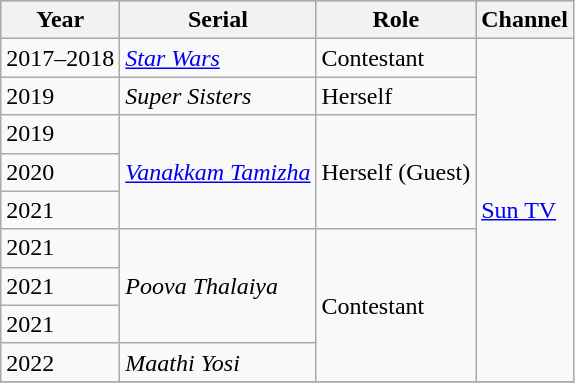<table class="wikitable">
<tr style="background:#ccc; text-align:center;">
<th>Year</th>
<th>Serial</th>
<th>Role</th>
<th>Channel</th>
</tr>
<tr>
<td>2017–2018</td>
<td><em><a href='#'>Star Wars</a></em></td>
<td>Contestant</td>
<td rowspan=9><a href='#'>Sun TV</a></td>
</tr>
<tr>
<td>2019</td>
<td><em>Super Sisters</em></td>
<td>Herself</td>
</tr>
<tr>
<td>2019</td>
<td rowspan=3><em><a href='#'>Vanakkam Tamizha</a></em></td>
<td rowspan=3>Herself (Guest)</td>
</tr>
<tr>
<td>2020</td>
</tr>
<tr>
<td>2021</td>
</tr>
<tr>
<td>2021</td>
<td rowspan=3><em>Poova Thalaiya</em></td>
<td rowspan=4>Contestant</td>
</tr>
<tr>
<td>2021</td>
</tr>
<tr>
<td>2021</td>
</tr>
<tr>
<td>2022</td>
<td><em>Maathi Yosi</em></td>
</tr>
<tr>
</tr>
</table>
